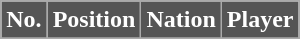<table class="wikitable sortable">
<tr>
<th style="background:#555555; color:white;" scope="col">No.</th>
<th style="background:#555555; color:white;" scope="col">Position</th>
<th style="background:#555555; color:white;" scope="col">Nation</th>
<th style="background:#555555; color:white;" scope="col">Player</th>
</tr>
<tr>
</tr>
</table>
